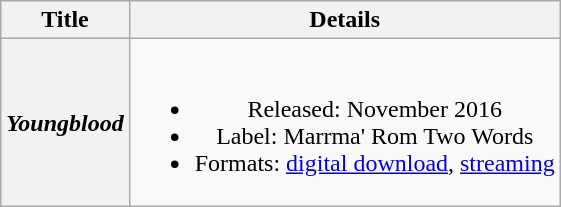<table class="wikitable plainrowheaders" style="text-align:center;">
<tr>
<th>Title</th>
<th>Details</th>
</tr>
<tr>
<th scope="row"><em>Youngblood</em></th>
<td><br><ul><li>Released: November 2016</li><li>Label: Marrma' Rom Two Words</li><li>Formats: <a href='#'>digital download</a>, <a href='#'>streaming</a></li></ul></td>
</tr>
</table>
